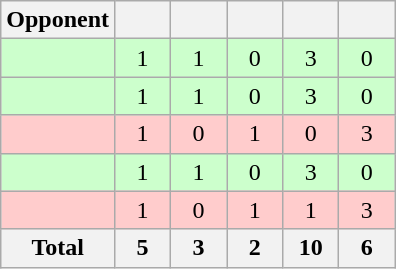<table class="wikitable sortable" style="text-align: center;">
<tr>
<th width="30">Opponent</th>
<th width=30></th>
<th width=30></th>
<th width=30></th>
<th width=30></th>
<th width=30></th>
</tr>
<tr bgcolor=#CCFFCC>
<td align="left"></td>
<td>1</td>
<td>1</td>
<td>0</td>
<td>3</td>
<td>0</td>
</tr>
<tr bgcolor=#CCFFCC>
<td align="left"></td>
<td>1</td>
<td>1</td>
<td>0</td>
<td>3</td>
<td>0</td>
</tr>
<tr bgcolor=#FFCCCC>
<td align="left"></td>
<td>1</td>
<td>0</td>
<td>1</td>
<td>0</td>
<td>3</td>
</tr>
<tr bgcolor=#CCFFCC>
<td align="left"></td>
<td>1</td>
<td>1</td>
<td>0</td>
<td>3</td>
<td>0</td>
</tr>
<tr bgcolor=#FFCCCC>
<td align="left"></td>
<td>1</td>
<td>0</td>
<td>1</td>
<td>1</td>
<td>3</td>
</tr>
<tr>
<th>Total</th>
<th>5</th>
<th>3</th>
<th>2</th>
<th>10</th>
<th>6</th>
</tr>
</table>
